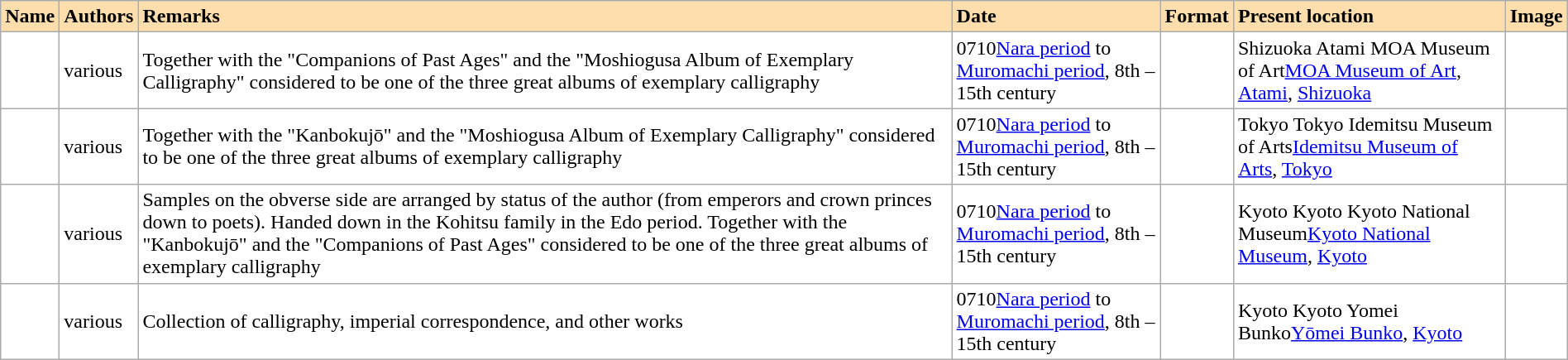<table class="wikitable sortable" style="width:100%; background:#fff;">
<tr>
<th style="text-align:left; background:#ffdead;">Name</th>
<th style="text-align:left; background:#ffdead;">Authors</th>
<th style="text-align:left; background:#ffdead;" class="unsortable">Remarks</th>
<th style="text-align:left; background:#ffdead;">Date</th>
<th style="text-align:left; background:#ffdead;">Format</th>
<th style="text-align:left; background:#ffdead;">Present location</th>
<th style="text-align:left; background:#ffdead;" class="unsortable">Image</th>
</tr>
<tr>
<td></td>
<td>various</td>
<td>Together with the "Companions of Past Ages" and the "Moshiogusa Album of Exemplary Calligraphy" considered to be one of the three great albums of exemplary calligraphy</td>
<td><span>0710</span><a href='#'>Nara period</a> to <a href='#'>Muromachi period</a>, 8th – 15th century</td>
<td></td>
<td><span>Shizuoka Atami MOA Museum of Art</span><a href='#'>MOA Museum of Art</a>, <a href='#'>Atami</a>, <a href='#'>Shizuoka</a></td>
<td></td>
</tr>
<tr>
<td></td>
<td>various</td>
<td>Together with the "Kanbokujō" and the "Moshiogusa Album of Exemplary Calligraphy" considered to be one of the three great albums of exemplary calligraphy</td>
<td><span>0710</span><a href='#'>Nara period</a> to <a href='#'>Muromachi period</a>, 8th – 15th century</td>
<td></td>
<td><span>Tokyo Tokyo Idemitsu Museum of Arts</span><a href='#'>Idemitsu Museum of Arts</a>, <a href='#'>Tokyo</a></td>
<td></td>
</tr>
<tr>
<td></td>
<td>various</td>
<td>Samples on the obverse side are arranged by status of the author (from emperors and crown princes down to poets). Handed down in the Kohitsu family in the Edo period. Together with the "Kanbokujō" and the "Companions of Past Ages" considered to be one of the three great albums of exemplary calligraphy</td>
<td><span>0710</span><a href='#'>Nara period</a> to <a href='#'>Muromachi period</a>, 8th – 15th century</td>
<td></td>
<td><span>Kyoto Kyoto Kyoto National Museum</span><a href='#'>Kyoto National Museum</a>, <a href='#'>Kyoto</a></td>
<td></td>
</tr>
<tr>
<td></td>
<td>various</td>
<td>Collection of calligraphy, imperial correspondence, and other works</td>
<td><span>0710</span><a href='#'>Nara period</a> to <a href='#'>Muromachi period</a>, 8th – 15th century</td>
<td></td>
<td><span>Kyoto Kyoto Yomei Bunko</span><a href='#'>Yōmei Bunko</a>, <a href='#'>Kyoto</a></td>
<td></td>
</tr>
</table>
